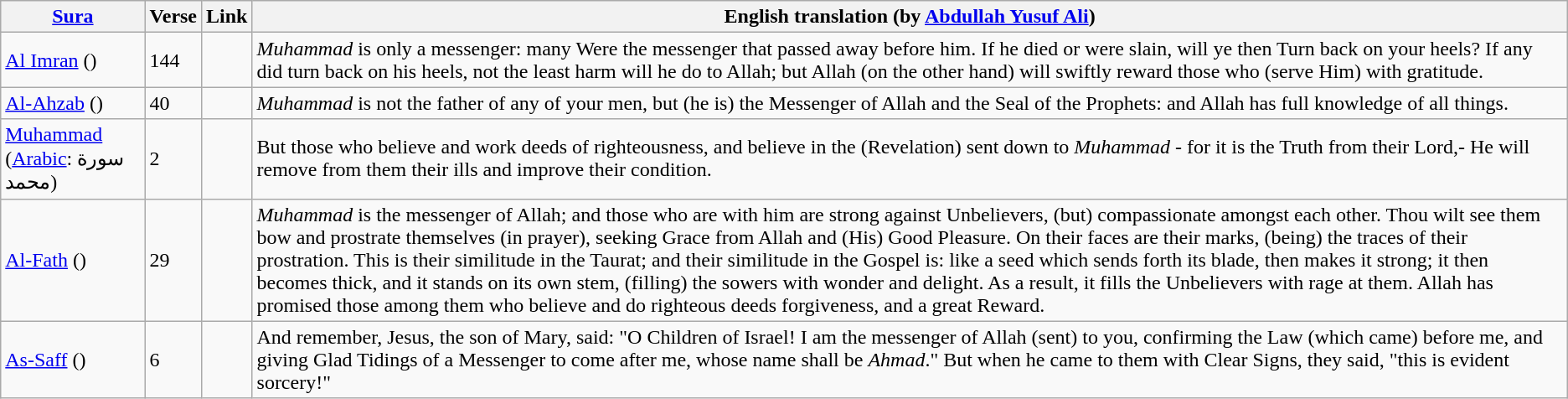<table class="wikitable sortable">
<tr>
<th><a href='#'>Sura</a></th>
<th>Verse</th>
<th>Link</th>
<th>English translation (by <a href='#'>Abdullah Yusuf Ali</a>)</th>
</tr>
<tr>
<td><a href='#'>Al Imran</a> ()</td>
<td>144</td>
<td></td>
<td><em>Muhammad</em> is only a messenger: many Were the messenger that passed away before him. If he died or were slain, will ye then Turn back on your heels? If any did turn back on his heels, not the least harm will he do to Allah; but Allah (on the other hand) will swiftly reward those who (serve Him) with gratitude.</td>
</tr>
<tr>
<td><a href='#'>Al-Ahzab</a> ()</td>
<td>40</td>
<td></td>
<td><em>Muhammad</em> is not the father of any of your men, but (he is) the Messenger of Allah and the Seal of the Prophets: and Allah has full knowledge of all things.</td>
</tr>
<tr>
<td><a href='#'>Muhammad</a> (<a href='#'>Arabic</a>: سورة محمد)</td>
<td>2</td>
<td></td>
<td>But those who believe and work deeds of righteousness, and believe in the (Revelation) sent down to <em>Muhammad</em> - for it is the Truth from their Lord,- He will remove from them their ills and improve their condition.</td>
</tr>
<tr>
<td><a href='#'>Al-Fath</a> ()</td>
<td>29</td>
<td></td>
<td><em>Muhammad</em> is the messenger of Allah; and those who are with him are strong against Unbelievers, (but) compassionate amongst each other. Thou wilt see them bow and prostrate themselves (in prayer), seeking Grace from Allah and (His) Good Pleasure. On their faces are their marks, (being) the traces of their prostration. This is their similitude in the Taurat; and their similitude in the Gospel is: like a seed which sends forth its blade, then makes it strong; it then becomes thick, and it stands on its own stem, (filling) the sowers with wonder and delight. As a result, it fills the Unbelievers with rage at them. Allah has promised those among them who believe and do righteous deeds forgiveness, and a great Reward.</td>
</tr>
<tr>
<td><a href='#'>As-Saff</a> ()</td>
<td>6</td>
<td></td>
<td>And remember, Jesus, the son of Mary, said: "O Children of Israel! I am the messenger of Allah (sent) to you, confirming the Law (which came) before me, and giving Glad Tidings of a Messenger to come after me, whose name shall be <em>Ahmad</em>." But when he came to them with Clear Signs, they said, "this is evident sorcery!"</td>
</tr>
</table>
